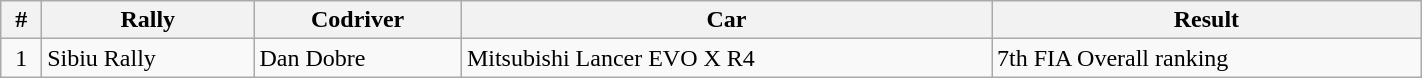<table class="wikitable" width="75%">
<tr>
<th>#</th>
<th>Rally</th>
<th>Codriver</th>
<th>Car</th>
<th>Result</th>
</tr>
<tr>
<td align="center">1</td>
<td>Sibiu Rally</td>
<td>Dan Dobre</td>
<td>Mitsubishi Lancer EVO X R4</td>
<td>7th FIA Overall ranking</td>
</tr>
</table>
